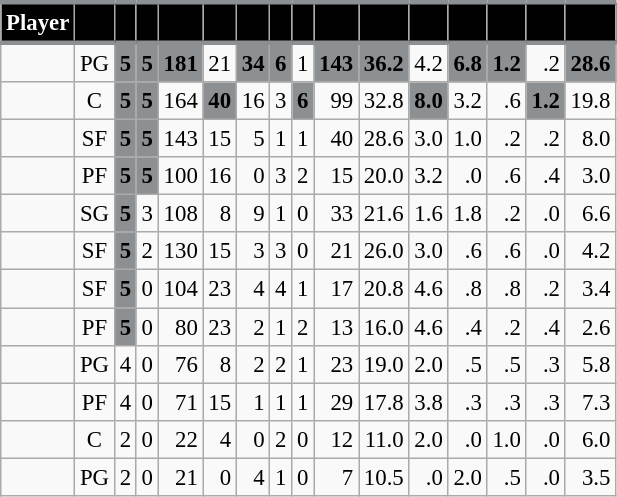<table class="wikitable sortable" style="font-size: 95%; text-align:right;">
<tr>
<th style="background:#010101; color:#FFFFFF; border-top:#8D9093 3px solid; border-bottom:#8D9093 3px solid;">Player</th>
<th style="background:#010101; color:#FFFFFF; border-top:#8D9093 3px solid; border-bottom:#8D9093 3px solid;"></th>
<th style="background:#010101; color:#FFFFFF; border-top:#8D9093 3px solid; border-bottom:#8D9093 3px solid;"></th>
<th style="background:#010101; color:#FFFFFF; border-top:#8D9093 3px solid; border-bottom:#8D9093 3px solid;"></th>
<th style="background:#010101; color:#FFFFFF; border-top:#8D9093 3px solid; border-bottom:#8D9093 3px solid;"></th>
<th style="background:#010101; color:#FFFFFF; border-top:#8D9093 3px solid; border-bottom:#8D9093 3px solid;"></th>
<th style="background:#010101; color:#FFFFFF; border-top:#8D9093 3px solid; border-bottom:#8D9093 3px solid;"></th>
<th style="background:#010101; color:#FFFFFF; border-top:#8D9093 3px solid; border-bottom:#8D9093 3px solid;"></th>
<th style="background:#010101; color:#FFFFFF; border-top:#8D9093 3px solid; border-bottom:#8D9093 3px solid;"></th>
<th style="background:#010101; color:#FFFFFF; border-top:#8D9093 3px solid; border-bottom:#8D9093 3px solid;"></th>
<th style="background:#010101; color:#FFFFFF; border-top:#8D9093 3px solid; border-bottom:#8D9093 3px solid;"></th>
<th style="background:#010101; color:#FFFFFF; border-top:#8D9093 3px solid; border-bottom:#8D9093 3px solid;"></th>
<th style="background:#010101; color:#FFFFFF; border-top:#8D9093 3px solid; border-bottom:#8D9093 3px solid;"></th>
<th style="background:#010101; color:#FFFFFF; border-top:#8D9093 3px solid; border-bottom:#8D9093 3px solid;"></th>
<th style="background:#010101; color:#FFFFFF; border-top:#8D9093 3px solid; border-bottom:#8D9093 3px solid;"></th>
<th style="background:#010101; color:#FFFFFF; border-top:#8D9093 3px solid; border-bottom:#8D9093 3px solid;"></th>
</tr>
<tr>
<td style="text-align:left;"></td>
<td style="text-align:center;">PG</td>
<td style="background:#8D9093; color:#010101;"><strong>5</strong></td>
<td style="background:#8D9093; color:#010101;"><strong>5</strong></td>
<td style="background:#8D9093; color:#010101;"><strong>181</strong></td>
<td>21</td>
<td style="background:#8D9093; color:#010101;"><strong>34</strong></td>
<td style="background:#8D9093; color:#010101;"><strong>6</strong></td>
<td>1</td>
<td style="background:#8D9093; color:#010101;"><strong>143</strong></td>
<td style="background:#8D9093; color:#010101;"><strong>36.2</strong></td>
<td>4.2</td>
<td style="background:#8D9093; color:#010101;"><strong>6.8</strong></td>
<td style="background:#8D9093; color:#010101;"><strong>1.2</strong></td>
<td>.2</td>
<td style="background:#8D9093; color:#010101;"><strong>28.6</strong></td>
</tr>
<tr>
<td style="text-align:left;"></td>
<td style="text-align:center;">C</td>
<td style="background:#8D9093; color:#010101;"><strong>5</strong></td>
<td style="background:#8D9093; color:#010101;"><strong>5</strong></td>
<td>164</td>
<td style="background:#8D9093; color:#010101;"><strong>40</strong></td>
<td>16</td>
<td>3</td>
<td style="background:#8D9093; color:#010101;"><strong>6</strong></td>
<td>99</td>
<td>32.8</td>
<td style="background:#8D9093; color:#010101;"><strong>8.0</strong></td>
<td>3.2</td>
<td>.6</td>
<td style="background:#8D9093; color:#010101;"><strong>1.2</strong></td>
<td>19.8</td>
</tr>
<tr>
<td style="text-align:left;"></td>
<td style="text-align:center;">SF</td>
<td style="background:#8D9093; color:#010101;"><strong>5</strong></td>
<td style="background:#8D9093; color:#010101;"><strong>5</strong></td>
<td>143</td>
<td>15</td>
<td>5</td>
<td>1</td>
<td>1</td>
<td>40</td>
<td>28.6</td>
<td>3.0</td>
<td>1.0</td>
<td>.2</td>
<td>.2</td>
<td>8.0</td>
</tr>
<tr>
<td style="text-align:left;"></td>
<td style="text-align:center;">PF</td>
<td style="background:#8D9093; color:#010101;"><strong>5</strong></td>
<td style="background:#8D9093; color:#010101;"><strong>5</strong></td>
<td>100</td>
<td>16</td>
<td>0</td>
<td>3</td>
<td>2</td>
<td>15</td>
<td>20.0</td>
<td>3.2</td>
<td>.0</td>
<td>.6</td>
<td>.4</td>
<td>3.0</td>
</tr>
<tr>
<td style="text-align:left;"></td>
<td style="text-align:center;">SG</td>
<td style="background:#8D9093; color:#010101;"><strong>5</strong></td>
<td>3</td>
<td>108</td>
<td>8</td>
<td>9</td>
<td>1</td>
<td>0</td>
<td>33</td>
<td>21.6</td>
<td>1.6</td>
<td>1.8</td>
<td>.2</td>
<td>.0</td>
<td>6.6</td>
</tr>
<tr>
<td style="text-align:left;"></td>
<td style="text-align:center;">SF</td>
<td style="background:#8D9093; color:#010101;"><strong>5</strong></td>
<td>2</td>
<td>130</td>
<td>15</td>
<td>3</td>
<td>3</td>
<td>0</td>
<td>21</td>
<td>26.0</td>
<td>3.0</td>
<td>.6</td>
<td>.6</td>
<td>.0</td>
<td>4.2</td>
</tr>
<tr>
<td style="text-align:left;"></td>
<td style="text-align:center;">SF</td>
<td style="background:#8D9093; color:#010101;"><strong>5</strong></td>
<td>0</td>
<td>104</td>
<td>23</td>
<td>4</td>
<td>4</td>
<td>1</td>
<td>17</td>
<td>20.8</td>
<td>4.6</td>
<td>.8</td>
<td>.8</td>
<td>.2</td>
<td>3.4</td>
</tr>
<tr>
<td style="text-align:left;"></td>
<td style="text-align:center;">PF</td>
<td style="background:#8D9093; color:#010101;"><strong>5</strong></td>
<td>0</td>
<td>80</td>
<td>23</td>
<td>2</td>
<td>1</td>
<td>2</td>
<td>13</td>
<td>16.0</td>
<td>4.6</td>
<td>.4</td>
<td>.2</td>
<td>.4</td>
<td>2.6</td>
</tr>
<tr>
<td style="text-align:left;"></td>
<td style="text-align:center;">PG</td>
<td>4</td>
<td>0</td>
<td>76</td>
<td>8</td>
<td>2</td>
<td>2</td>
<td>1</td>
<td>23</td>
<td>19.0</td>
<td>2.0</td>
<td>.5</td>
<td>.5</td>
<td>.3</td>
<td>5.8</td>
</tr>
<tr>
<td style="text-align:left;"></td>
<td style="text-align:center;">PF</td>
<td>4</td>
<td>0</td>
<td>71</td>
<td>15</td>
<td>1</td>
<td>1</td>
<td>1</td>
<td>29</td>
<td>17.8</td>
<td>3.8</td>
<td>.3</td>
<td>.3</td>
<td>.3</td>
<td>7.3</td>
</tr>
<tr>
<td style="text-align:left;"></td>
<td style="text-align:center;">C</td>
<td>2</td>
<td>0</td>
<td>22</td>
<td>4</td>
<td>0</td>
<td>2</td>
<td>0</td>
<td>12</td>
<td>11.0</td>
<td>2.0</td>
<td>.0</td>
<td>1.0</td>
<td>.0</td>
<td>6.0</td>
</tr>
<tr>
<td style="text-align:left;"></td>
<td style="text-align:center;">PG</td>
<td>2</td>
<td>0</td>
<td>21</td>
<td>0</td>
<td>4</td>
<td>1</td>
<td>0</td>
<td>7</td>
<td>10.5</td>
<td>.0</td>
<td>2.0</td>
<td>.5</td>
<td>.0</td>
<td>3.5</td>
</tr>
</table>
